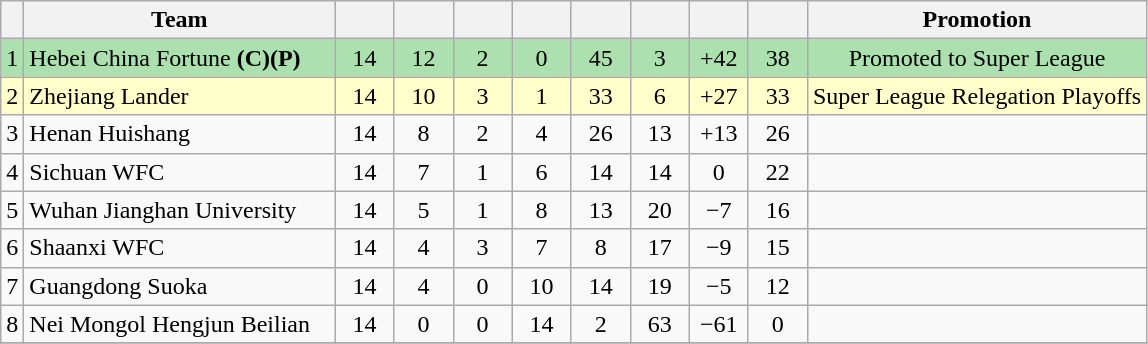<table class=wikitable style=text-align:center>
<tr>
<th></th>
<th width=200>Team</th>
<th width=32></th>
<th width=32></th>
<th width=32></th>
<th width=32></th>
<th width=32></th>
<th width=32></th>
<th width=32></th>
<th width=32></th>
<th>Promotion</th>
</tr>
<tr bgcolor=#ACE1AF>
<td>1</td>
<td align=left>Hebei China Fortune <strong>(C)(P)</strong></td>
<td>14</td>
<td>12</td>
<td>2</td>
<td>0</td>
<td>45</td>
<td>3</td>
<td>+42</td>
<td>38</td>
<td>Promoted to Super League</td>
</tr>
<tr bgcolor=#FFFFCC>
<td>2</td>
<td align=left>Zhejiang Lander</td>
<td>14</td>
<td>10</td>
<td>3</td>
<td>1</td>
<td>33</td>
<td>6</td>
<td>+27</td>
<td>33</td>
<td>Super League Relegation Playoffs</td>
</tr>
<tr>
<td>3</td>
<td align=left>Henan Huishang</td>
<td>14</td>
<td>8</td>
<td>2</td>
<td>4</td>
<td>26</td>
<td>13</td>
<td>+13</td>
<td>26</td>
<td></td>
</tr>
<tr>
<td>4</td>
<td align=left>Sichuan WFC</td>
<td>14</td>
<td>7</td>
<td>1</td>
<td>6</td>
<td>14</td>
<td>14</td>
<td>0</td>
<td>22</td>
<td></td>
</tr>
<tr>
<td>5</td>
<td align=left>Wuhan Jianghan University</td>
<td>14</td>
<td>5</td>
<td>1</td>
<td>8</td>
<td>13</td>
<td>20</td>
<td>−7</td>
<td>16</td>
<td></td>
</tr>
<tr>
<td>6</td>
<td align=left>Shaanxi WFC</td>
<td>14</td>
<td>4</td>
<td>3</td>
<td>7</td>
<td>8</td>
<td>17</td>
<td>−9</td>
<td>15</td>
<td></td>
</tr>
<tr>
<td>7</td>
<td align=left>Guangdong Suoka</td>
<td>14</td>
<td>4</td>
<td>0</td>
<td>10</td>
<td>14</td>
<td>19</td>
<td>−5</td>
<td>12</td>
<td></td>
</tr>
<tr>
<td>8</td>
<td align=left>Nei Mongol Hengjun Beilian</td>
<td>14</td>
<td>0</td>
<td>0</td>
<td>14</td>
<td>2</td>
<td>63</td>
<td>−61</td>
<td>0</td>
<td></td>
</tr>
<tr>
</tr>
</table>
